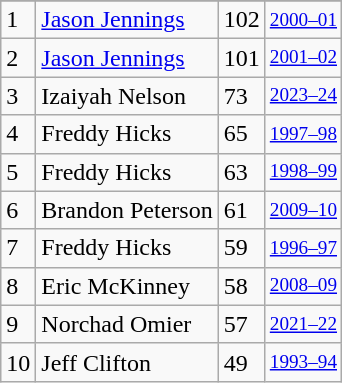<table class="wikitable">
<tr>
</tr>
<tr>
<td>1</td>
<td><a href='#'>Jason Jennings</a></td>
<td>102</td>
<td style="font-size:80%;"><a href='#'>2000–01</a></td>
</tr>
<tr>
<td>2</td>
<td><a href='#'>Jason Jennings</a></td>
<td>101</td>
<td style="font-size:80%;"><a href='#'>2001–02</a></td>
</tr>
<tr>
<td>3</td>
<td>Izaiyah Nelson</td>
<td>73</td>
<td style="font-size:80%;"><a href='#'>2023–24</a></td>
</tr>
<tr>
<td>4</td>
<td>Freddy Hicks</td>
<td>65</td>
<td style="font-size:80%;"><a href='#'>1997–98</a></td>
</tr>
<tr>
<td>5</td>
<td>Freddy Hicks</td>
<td>63</td>
<td style="font-size:80%;"><a href='#'>1998–99</a></td>
</tr>
<tr>
<td>6</td>
<td>Brandon Peterson</td>
<td>61</td>
<td style="font-size:80%;"><a href='#'>2009–10</a></td>
</tr>
<tr>
<td>7</td>
<td>Freddy Hicks</td>
<td>59</td>
<td style="font-size:80%;"><a href='#'>1996–97</a></td>
</tr>
<tr>
<td>8</td>
<td>Eric McKinney</td>
<td>58</td>
<td style="font-size:80%;"><a href='#'>2008–09</a></td>
</tr>
<tr>
<td>9</td>
<td>Norchad Omier</td>
<td>57</td>
<td style="font-size:80%;"><a href='#'>2021–22</a></td>
</tr>
<tr>
<td>10</td>
<td>Jeff Clifton</td>
<td>49</td>
<td style="font-size:80%;"><a href='#'>1993–94</a></td>
</tr>
</table>
